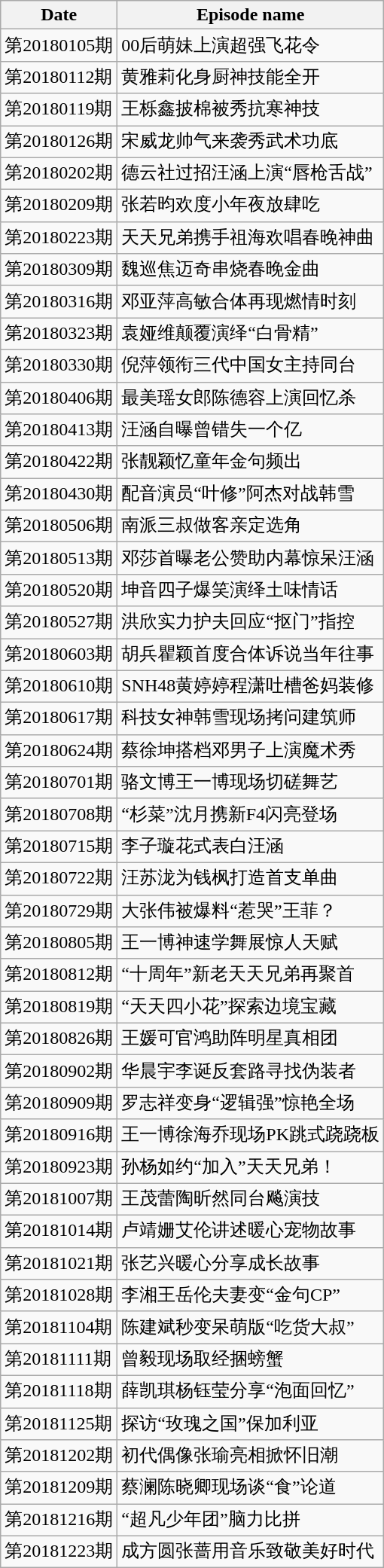<table class="wikitable mw-collapsible mw-collapsed">
<tr>
<th>Date</th>
<th>Episode name</th>
</tr>
<tr>
<td>第20180105期</td>
<td>00后萌妹上演超强飞花令</td>
</tr>
<tr>
<td>第20180112期</td>
<td>黄雅莉化身厨神技能全开</td>
</tr>
<tr>
<td>第20180119期</td>
<td>王栎鑫披棉被秀抗寒神技</td>
</tr>
<tr>
<td>第20180126期</td>
<td>宋威龙帅气来袭秀武术功底</td>
</tr>
<tr>
<td>第20180202期</td>
<td>德云社过招汪涵上演“唇枪舌战”</td>
</tr>
<tr>
<td>第20180209期</td>
<td>张若昀欢度小年夜放肆吃</td>
</tr>
<tr>
<td>第20180223期</td>
<td>天天兄弟携手祖海欢唱春晚神曲</td>
</tr>
<tr>
<td>第20180309期</td>
<td>魏巡焦迈奇串烧春晚金曲</td>
</tr>
<tr>
<td>第20180316期</td>
<td>邓亚萍高敏合体再现燃情时刻</td>
</tr>
<tr>
<td>第20180323期</td>
<td>袁娅维颠覆演绎“白骨精”</td>
</tr>
<tr>
<td>第20180330期</td>
<td>倪萍领衔三代中国女主持同台</td>
</tr>
<tr>
<td>第20180406期</td>
<td>最美瑶女郎陈德容上演回忆杀</td>
</tr>
<tr>
<td>第20180413期</td>
<td>汪涵自曝曾错失一个亿</td>
</tr>
<tr>
<td>第20180422期</td>
<td>张靓颖忆童年金句频出</td>
</tr>
<tr>
<td>第20180430期</td>
<td>配音演员“叶修”阿杰对战韩雪</td>
</tr>
<tr>
<td>第20180506期</td>
<td>南派三叔做客亲定选角</td>
</tr>
<tr>
<td>第20180513期</td>
<td>邓莎首曝老公赞助内幕惊呆汪涵</td>
</tr>
<tr>
<td>第20180520期</td>
<td>坤音四子爆笑演绎土味情话</td>
</tr>
<tr>
<td>第20180527期</td>
<td>洪欣实力护夫回应“抠门”指控</td>
</tr>
<tr>
<td>第20180603期</td>
<td>胡兵瞿颖首度合体诉说当年往事</td>
</tr>
<tr>
<td>第20180610期</td>
<td>SNH48黄婷婷程潇吐槽爸妈装修</td>
</tr>
<tr>
<td>第20180617期</td>
<td>科技女神韩雪现场拷问建筑师</td>
</tr>
<tr>
<td>第20180624期</td>
<td>蔡徐坤搭档邓男子上演魔术秀</td>
</tr>
<tr>
<td>第20180701期</td>
<td>骆文博王一博现场切磋舞艺</td>
</tr>
<tr>
<td>第20180708期</td>
<td>“杉菜”沈月携新F4闪亮登场</td>
</tr>
<tr>
<td>第20180715期</td>
<td>李子璇花式表白汪涵</td>
</tr>
<tr>
<td>第20180722期</td>
<td>汪苏泷为钱枫打造首支单曲</td>
</tr>
<tr>
<td>第20180729期</td>
<td>大张伟被爆料“惹哭”王菲？</td>
</tr>
<tr>
<td>第20180805期</td>
<td>王一博神速学舞展惊人天赋</td>
</tr>
<tr>
<td>第20180812期</td>
<td>“十周年”新老天天兄弟再聚首</td>
</tr>
<tr>
<td>第20180819期</td>
<td>“天天四小花”探索边境宝藏</td>
</tr>
<tr>
<td>第20180826期</td>
<td>王媛可官鸿助阵明星真相团</td>
</tr>
<tr>
<td>第20180902期</td>
<td>华晨宇李诞反套路寻找伪装者</td>
</tr>
<tr>
<td>第20180909期</td>
<td>罗志祥变身“逻辑强”惊艳全场</td>
</tr>
<tr>
<td>第20180916期</td>
<td>王一博徐海乔现场PK跳式跷跷板</td>
</tr>
<tr>
<td>第20180923期</td>
<td>孙杨如约“加入”天天兄弟！</td>
</tr>
<tr>
<td>第20181007期</td>
<td>王茂蕾陶昕然同台飚演技</td>
</tr>
<tr>
<td>第20181014期</td>
<td>卢靖姗艾伦讲述暖心宠物故事</td>
</tr>
<tr>
<td>第20181021期</td>
<td>张艺兴暖心分享成长故事</td>
</tr>
<tr>
<td>第20181028期</td>
<td>李湘王岳伦夫妻变“金句CP”</td>
</tr>
<tr>
<td>第20181104期</td>
<td>陈建斌秒变呆萌版“吃货大叔”</td>
</tr>
<tr>
<td>第20181111期</td>
<td>曾毅现场取经捆螃蟹</td>
</tr>
<tr>
<td>第20181118期</td>
<td>薛凯琪杨钰莹分享“泡面回忆”</td>
</tr>
<tr>
<td>第20181125期</td>
<td>探访“玫瑰之国”保加利亚</td>
</tr>
<tr>
<td>第20181202期</td>
<td>初代偶像张瑜亮相掀怀旧潮</td>
</tr>
<tr>
<td>第20181209期</td>
<td>蔡澜陈晓卿现场谈“食”论道</td>
</tr>
<tr>
<td>第20181216期</td>
<td>“超凡少年团”脑力比拼</td>
</tr>
<tr>
<td>第20181223期</td>
<td>成方圆张蔷用音乐致敬美好时代</td>
</tr>
</table>
